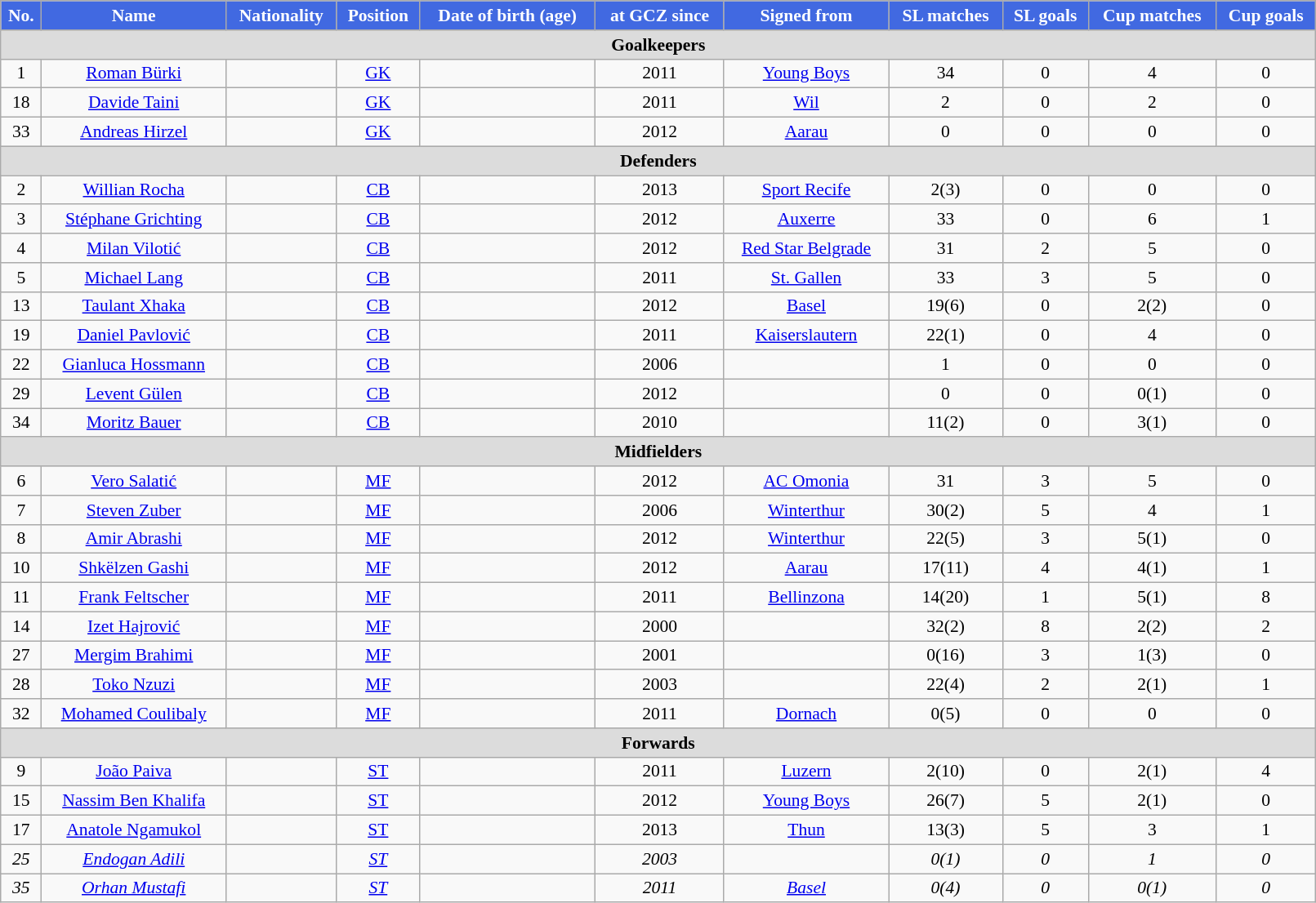<table class="wikitable"  style="text-align:center; font-size:90%; width:85%;">
<tr>
<th style="background:#4169E1; color:white; text-align:center;">No.</th>
<th style="background:#4169E1; color:white; text-align:center;">Name</th>
<th style="background:#4169E1; color:white; text-align:center;">Nationality</th>
<th style="background:#4169E1; color:white; text-align:center;">Position</th>
<th style="background:#4169E1; color:white; text-align:center;">Date of birth (age)</th>
<th style="background:#4169E1; color:white; text-align:center;">at GCZ since</th>
<th style="background:#4169E1; color:white; text-align:center;">Signed from</th>
<th style="background:#4169E1; color:white; text-align:center;">SL matches</th>
<th style="background:#4169E1; color:white; text-align:center;">SL goals</th>
<th style="background:#4169E1; color:white; text-align:center;">Cup matches</th>
<th style="background:#4169E1; color:white; text-align:center;">Cup goals</th>
</tr>
<tr>
<th colspan=11  style="background:#dcdcdc; text-align:center;">Goalkeepers</th>
</tr>
<tr>
<td>1</td>
<td><a href='#'>Roman Bürki</a></td>
<td></td>
<td><a href='#'>GK</a></td>
<td></td>
<td>2011</td>
<td><a href='#'>Young Boys</a></td>
<td>34</td>
<td>0</td>
<td>4</td>
<td>0</td>
</tr>
<tr>
<td>18</td>
<td><a href='#'>Davide Taini</a></td>
<td></td>
<td><a href='#'>GK</a></td>
<td></td>
<td>2011</td>
<td><a href='#'>Wil</a></td>
<td>2</td>
<td>0</td>
<td>2</td>
<td>0</td>
</tr>
<tr>
<td>33</td>
<td><a href='#'>Andreas Hirzel</a></td>
<td></td>
<td><a href='#'>GK</a></td>
<td></td>
<td>2012</td>
<td><a href='#'>Aarau</a></td>
<td>0</td>
<td>0</td>
<td>0</td>
<td>0</td>
</tr>
<tr>
<th colspan=11  style="background:#dcdcdc; text-align:center;">Defenders</th>
</tr>
<tr>
<td>2</td>
<td><a href='#'>Willian Rocha</a></td>
<td></td>
<td><a href='#'>CB</a></td>
<td></td>
<td>2013</td>
<td><a href='#'>Sport Recife</a></td>
<td>2(3)</td>
<td>0</td>
<td>0</td>
<td>0</td>
</tr>
<tr>
<td>3</td>
<td><a href='#'>Stéphane Grichting</a></td>
<td></td>
<td><a href='#'>CB</a></td>
<td></td>
<td>2012</td>
<td><a href='#'>Auxerre</a></td>
<td>33</td>
<td>0</td>
<td>6</td>
<td>1</td>
</tr>
<tr>
<td>4</td>
<td><a href='#'>Milan Vilotić</a></td>
<td></td>
<td><a href='#'>CB</a></td>
<td></td>
<td>2012</td>
<td><a href='#'>Red Star Belgrade</a></td>
<td>31</td>
<td>2</td>
<td>5</td>
<td>0</td>
</tr>
<tr>
<td>5</td>
<td><a href='#'>Michael Lang</a></td>
<td></td>
<td><a href='#'>CB</a></td>
<td></td>
<td>2011</td>
<td><a href='#'>St. Gallen</a></td>
<td>33</td>
<td>3</td>
<td>5</td>
<td>0</td>
</tr>
<tr>
<td>13</td>
<td><a href='#'>Taulant Xhaka</a></td>
<td></td>
<td><a href='#'>CB</a></td>
<td></td>
<td>2012</td>
<td><a href='#'>Basel</a></td>
<td>19(6)</td>
<td>0</td>
<td>2(2)</td>
<td>0</td>
</tr>
<tr>
<td>19</td>
<td><a href='#'>Daniel Pavlović</a></td>
<td></td>
<td><a href='#'>CB</a></td>
<td></td>
<td>2011</td>
<td><a href='#'>Kaiserslautern</a></td>
<td>22(1)</td>
<td>0</td>
<td>4</td>
<td>0</td>
</tr>
<tr>
<td>22</td>
<td><a href='#'>Gianluca Hossmann</a></td>
<td></td>
<td><a href='#'>CB</a></td>
<td></td>
<td>2006</td>
<td></td>
<td>1</td>
<td>0</td>
<td>0</td>
<td>0</td>
</tr>
<tr>
<td>29</td>
<td><a href='#'>Levent Gülen</a></td>
<td></td>
<td><a href='#'>CB</a></td>
<td></td>
<td>2012</td>
<td></td>
<td>0</td>
<td>0</td>
<td>0(1)</td>
<td>0</td>
</tr>
<tr>
<td>34</td>
<td><a href='#'>Moritz Bauer</a></td>
<td></td>
<td><a href='#'>CB</a></td>
<td></td>
<td>2010</td>
<td></td>
<td>11(2)</td>
<td>0</td>
<td>3(1)</td>
<td>0</td>
</tr>
<tr>
<th colspan=11  style="background:#dcdcdc; text-align:center;">Midfielders</th>
</tr>
<tr>
<td>6</td>
<td><a href='#'>Vero Salatić</a></td>
<td></td>
<td><a href='#'>MF</a></td>
<td></td>
<td>2012</td>
<td><a href='#'>AC Omonia</a></td>
<td>31</td>
<td>3</td>
<td>5</td>
<td>0</td>
</tr>
<tr>
<td>7</td>
<td><a href='#'>Steven Zuber</a></td>
<td></td>
<td><a href='#'>MF</a></td>
<td></td>
<td>2006</td>
<td><a href='#'>Winterthur</a></td>
<td>30(2)</td>
<td>5</td>
<td>4</td>
<td>1</td>
</tr>
<tr>
<td>8</td>
<td><a href='#'>Amir Abrashi</a></td>
<td></td>
<td><a href='#'>MF</a></td>
<td></td>
<td>2012</td>
<td><a href='#'>Winterthur</a></td>
<td>22(5)</td>
<td>3</td>
<td>5(1)</td>
<td>0</td>
</tr>
<tr>
<td>10</td>
<td><a href='#'>Shkëlzen Gashi</a></td>
<td></td>
<td><a href='#'>MF</a></td>
<td></td>
<td>2012</td>
<td><a href='#'>Aarau</a></td>
<td>17(11)</td>
<td>4</td>
<td>4(1)</td>
<td>1</td>
</tr>
<tr>
<td>11</td>
<td><a href='#'>Frank Feltscher</a></td>
<td></td>
<td><a href='#'>MF</a></td>
<td></td>
<td>2011</td>
<td><a href='#'>Bellinzona</a></td>
<td>14(20)</td>
<td>1</td>
<td>5(1)</td>
<td>8</td>
</tr>
<tr>
<td>14</td>
<td><a href='#'>Izet Hajrović</a></td>
<td></td>
<td><a href='#'>MF</a></td>
<td></td>
<td>2000</td>
<td></td>
<td>32(2)</td>
<td>8</td>
<td>2(2)</td>
<td>2</td>
</tr>
<tr>
<td>27</td>
<td><a href='#'>Mergim Brahimi</a></td>
<td></td>
<td><a href='#'>MF</a></td>
<td></td>
<td>2001</td>
<td></td>
<td>0(16)</td>
<td>3</td>
<td>1(3)</td>
<td>0</td>
</tr>
<tr>
<td>28</td>
<td><a href='#'>Toko Nzuzi</a></td>
<td></td>
<td><a href='#'>MF</a></td>
<td></td>
<td>2003</td>
<td></td>
<td>22(4)</td>
<td>2</td>
<td>2(1)</td>
<td>1</td>
</tr>
<tr>
<td>32</td>
<td><a href='#'>Mohamed Coulibaly</a></td>
<td></td>
<td><a href='#'>MF</a></td>
<td></td>
<td>2011</td>
<td><a href='#'>Dornach</a></td>
<td>0(5)</td>
<td>0</td>
<td>0</td>
<td>0</td>
</tr>
<tr>
<th colspan=11  style="background:#dcdcdc; text-align:center;">Forwards</th>
</tr>
<tr>
<td>9</td>
<td><a href='#'>João Paiva</a></td>
<td></td>
<td><a href='#'>ST</a></td>
<td></td>
<td>2011</td>
<td><a href='#'>Luzern</a></td>
<td>2(10)</td>
<td>0</td>
<td>2(1)</td>
<td>4</td>
</tr>
<tr>
<td>15</td>
<td><a href='#'>Nassim Ben Khalifa</a></td>
<td></td>
<td><a href='#'>ST</a></td>
<td></td>
<td>2012</td>
<td><a href='#'>Young Boys</a></td>
<td>26(7)</td>
<td>5</td>
<td>2(1)</td>
<td>0</td>
</tr>
<tr>
<td>17</td>
<td><a href='#'>Anatole Ngamukol</a></td>
<td></td>
<td><a href='#'>ST</a></td>
<td></td>
<td>2013</td>
<td><a href='#'>Thun</a></td>
<td>13(3)</td>
<td>5</td>
<td>3</td>
<td>1</td>
</tr>
<tr>
<td><em>25</em></td>
<td><em><a href='#'>Endogan Adili</a></em></td>
<td><em></em></td>
<td><em><a href='#'>ST</a></em></td>
<td><em></em></td>
<td><em>2003</em></td>
<td></td>
<td><em>0(1)</em></td>
<td><em>0</em></td>
<td><em>1</em></td>
<td><em>0</em></td>
</tr>
<tr>
<td><em>35</em></td>
<td><em><a href='#'>Orhan Mustafi</a></em></td>
<td><em></em></td>
<td><em><a href='#'>ST</a></em></td>
<td><em></em></td>
<td><em>2011</em></td>
<td><em><a href='#'>Basel</a></em></td>
<td><em>0(4)</em></td>
<td><em>0</em></td>
<td><em>0(1)</em></td>
<td><em>0</em></td>
</tr>
</table>
